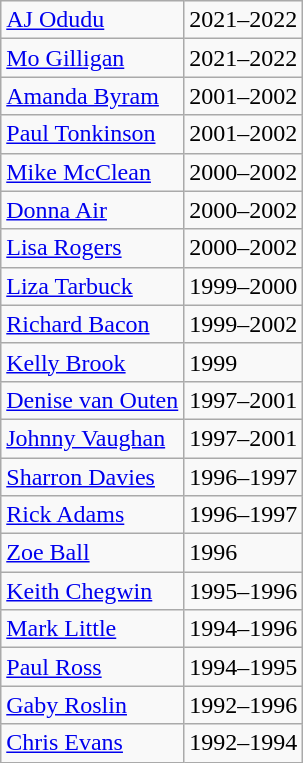<table class="wikitable">
<tr>
<td><a href='#'>AJ Odudu</a></td>
<td>2021–2022</td>
</tr>
<tr>
<td><a href='#'>Mo Gilligan</a></td>
<td>2021–2022</td>
</tr>
<tr>
<td><a href='#'>Amanda Byram</a></td>
<td>2001–2002</td>
</tr>
<tr>
<td><a href='#'>Paul Tonkinson</a></td>
<td>2001–2002</td>
</tr>
<tr>
<td><a href='#'>Mike McClean</a></td>
<td>2000–2002</td>
</tr>
<tr>
<td><a href='#'>Donna Air</a></td>
<td>2000–2002</td>
</tr>
<tr>
<td><a href='#'>Lisa Rogers</a></td>
<td>2000–2002</td>
</tr>
<tr>
<td><a href='#'>Liza Tarbuck</a></td>
<td>1999–2000</td>
</tr>
<tr>
<td><a href='#'>Richard Bacon</a></td>
<td>1999–2002</td>
</tr>
<tr>
<td><a href='#'>Kelly Brook</a></td>
<td>1999</td>
</tr>
<tr>
<td><a href='#'>Denise van Outen</a></td>
<td>1997–2001 </td>
</tr>
<tr>
<td><a href='#'>Johnny Vaughan</a></td>
<td>1997–2001</td>
</tr>
<tr>
<td><a href='#'>Sharron Davies</a></td>
<td>1996–1997</td>
</tr>
<tr>
<td><a href='#'>Rick Adams</a></td>
<td>1996–1997</td>
</tr>
<tr>
<td><a href='#'>Zoe Ball</a></td>
<td>1996</td>
</tr>
<tr>
<td><a href='#'>Keith Chegwin</a></td>
<td>1995–1996</td>
</tr>
<tr>
<td><a href='#'>Mark Little</a></td>
<td>1994–1996</td>
</tr>
<tr>
<td><a href='#'>Paul Ross</a></td>
<td>1994–1995</td>
</tr>
<tr>
<td><a href='#'>Gaby Roslin</a></td>
<td>1992–1996</td>
</tr>
<tr>
<td><a href='#'>Chris Evans</a></td>
<td>1992–1994</td>
</tr>
</table>
